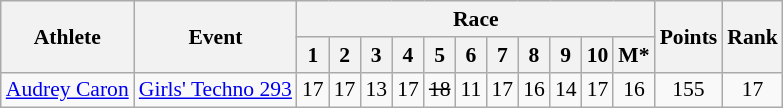<table class="wikitable" border="1" style="font-size:90%">
<tr>
<th rowspan=2>Athlete</th>
<th rowspan=2>Event</th>
<th colspan=11>Race</th>
<th rowspan=2>Points</th>
<th rowspan=2>Rank</th>
</tr>
<tr>
<th>1</th>
<th>2</th>
<th>3</th>
<th>4</th>
<th>5</th>
<th>6</th>
<th>7</th>
<th>8</th>
<th>9</th>
<th>10</th>
<th>M*</th>
</tr>
<tr>
<td><a href='#'>Audrey Caron</a></td>
<td><a href='#'>Girls' Techno 293</a></td>
<td align=center>17</td>
<td align=center>17</td>
<td align=center>13</td>
<td align=center>17</td>
<td align=center><s>18</s></td>
<td align=center>11</td>
<td align=center>17</td>
<td align=center>16</td>
<td align=center>14</td>
<td align=center>17</td>
<td align=center>16</td>
<td align=center>155</td>
<td align=center>17</td>
</tr>
</table>
